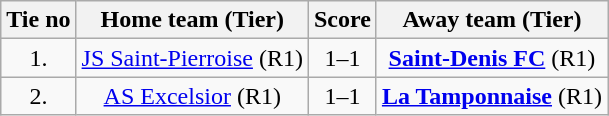<table class="wikitable" style="text-align: center">
<tr>
<th>Tie no</th>
<th>Home team (Tier)</th>
<th>Score</th>
<th>Away team (Tier)</th>
</tr>
<tr>
<td>1.</td>
<td> <a href='#'>JS Saint-Pierroise</a> (R1)</td>
<td>1–1 </td>
<td><strong><a href='#'>Saint-Denis FC</a></strong> (R1) </td>
</tr>
<tr>
<td>2.</td>
<td> <a href='#'>AS Excelsior</a> (R1)</td>
<td>1–1 </td>
<td><strong><a href='#'>La Tamponnaise</a></strong> (R1) </td>
</tr>
</table>
